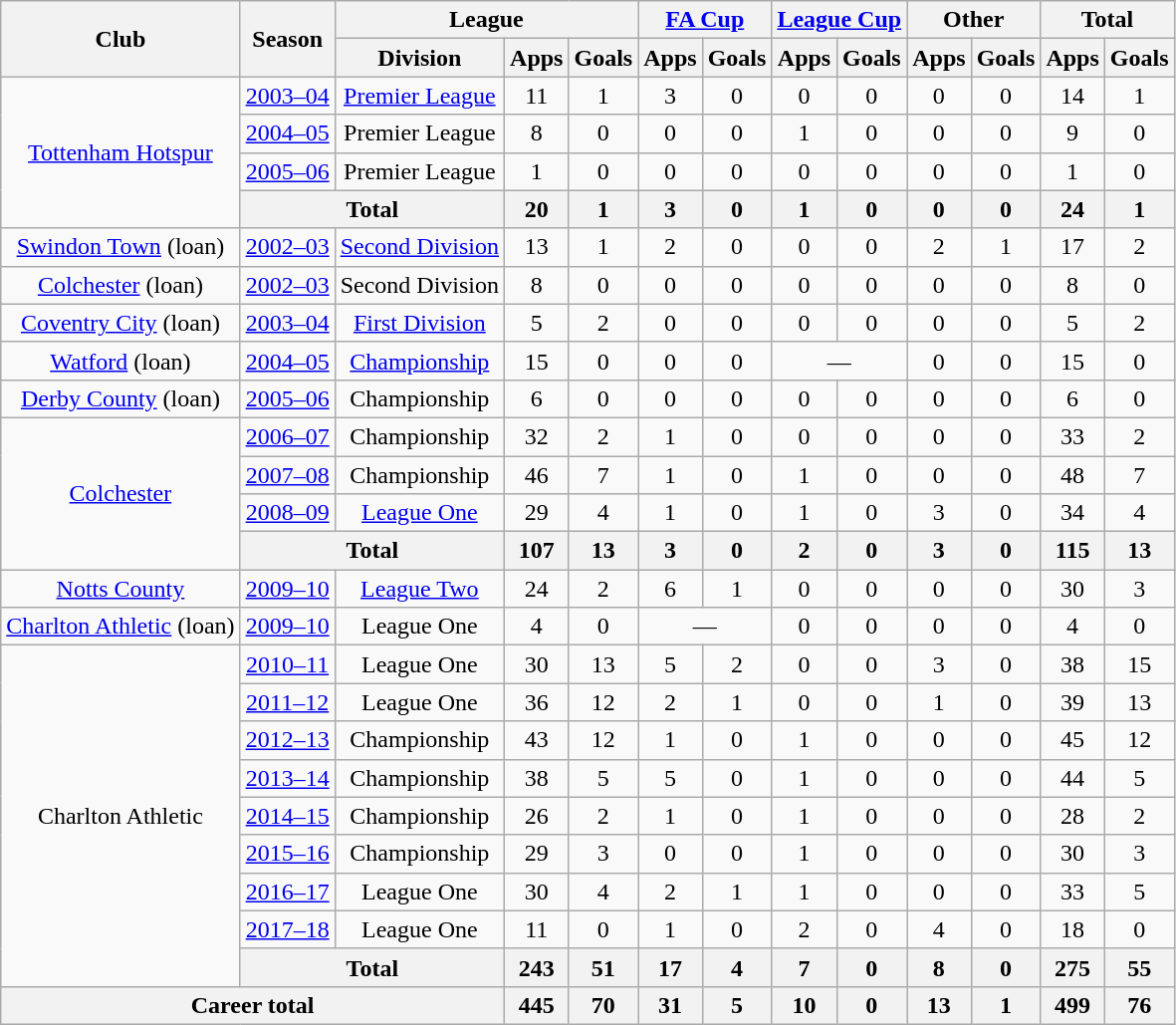<table class="wikitable" style="text-align: center;">
<tr>
<th rowspan="2">Club</th>
<th rowspan="2">Season</th>
<th colspan="3">League</th>
<th colspan="2"><a href='#'>FA Cup</a></th>
<th colspan="2"><a href='#'>League Cup</a></th>
<th colspan="2">Other</th>
<th colspan="2">Total</th>
</tr>
<tr>
<th>Division</th>
<th>Apps</th>
<th>Goals</th>
<th>Apps</th>
<th>Goals</th>
<th>Apps</th>
<th>Goals</th>
<th>Apps</th>
<th>Goals</th>
<th>Apps</th>
<th>Goals</th>
</tr>
<tr>
<td rowspan="4"><a href='#'>Tottenham Hotspur</a></td>
<td><a href='#'>2003–04</a></td>
<td><a href='#'>Premier League</a></td>
<td>11</td>
<td>1</td>
<td>3</td>
<td>0</td>
<td>0</td>
<td>0</td>
<td>0</td>
<td>0</td>
<td>14</td>
<td>1</td>
</tr>
<tr>
<td><a href='#'>2004–05</a></td>
<td>Premier League</td>
<td>8</td>
<td>0</td>
<td>0</td>
<td>0</td>
<td>1</td>
<td>0</td>
<td>0</td>
<td>0</td>
<td>9</td>
<td>0</td>
</tr>
<tr>
<td><a href='#'>2005–06</a></td>
<td>Premier League</td>
<td>1</td>
<td>0</td>
<td>0</td>
<td>0</td>
<td>0</td>
<td>0</td>
<td>0</td>
<td>0</td>
<td>1</td>
<td>0</td>
</tr>
<tr>
<th colspan="2">Total</th>
<th>20</th>
<th>1</th>
<th>3</th>
<th>0</th>
<th>1</th>
<th>0</th>
<th>0</th>
<th>0</th>
<th>24</th>
<th>1</th>
</tr>
<tr>
<td><a href='#'>Swindon Town</a> (loan)</td>
<td><a href='#'>2002–03</a></td>
<td><a href='#'>Second Division</a></td>
<td>13</td>
<td>1</td>
<td>2</td>
<td>0</td>
<td>0</td>
<td>0</td>
<td>2</td>
<td>1</td>
<td>17</td>
<td>2</td>
</tr>
<tr>
<td><a href='#'>Colchester</a> (loan)</td>
<td><a href='#'>2002–03</a></td>
<td>Second Division</td>
<td>8</td>
<td>0</td>
<td>0</td>
<td>0</td>
<td>0</td>
<td>0</td>
<td>0</td>
<td>0</td>
<td>8</td>
<td>0</td>
</tr>
<tr>
<td><a href='#'>Coventry City</a> (loan)</td>
<td><a href='#'>2003–04</a></td>
<td><a href='#'>First Division</a></td>
<td>5</td>
<td>2</td>
<td>0</td>
<td>0</td>
<td>0</td>
<td>0</td>
<td>0</td>
<td>0</td>
<td>5</td>
<td>2</td>
</tr>
<tr>
<td><a href='#'>Watford</a> (loan)</td>
<td><a href='#'>2004–05</a></td>
<td><a href='#'>Championship</a></td>
<td>15</td>
<td>0</td>
<td>0</td>
<td>0</td>
<td colspan="2">—</td>
<td>0</td>
<td>0</td>
<td>15</td>
<td>0</td>
</tr>
<tr>
<td><a href='#'>Derby County</a> (loan)</td>
<td><a href='#'>2005–06</a></td>
<td>Championship</td>
<td>6</td>
<td>0</td>
<td>0</td>
<td>0</td>
<td>0</td>
<td>0</td>
<td>0</td>
<td>0</td>
<td>6</td>
<td>0</td>
</tr>
<tr>
<td rowspan="4"><a href='#'>Colchester</a></td>
<td><a href='#'>2006–07</a></td>
<td>Championship</td>
<td>32</td>
<td>2</td>
<td>1</td>
<td>0</td>
<td>0</td>
<td>0</td>
<td>0</td>
<td>0</td>
<td>33</td>
<td>2</td>
</tr>
<tr>
<td><a href='#'>2007–08</a></td>
<td>Championship</td>
<td>46</td>
<td>7</td>
<td>1</td>
<td>0</td>
<td>1</td>
<td>0</td>
<td>0</td>
<td>0</td>
<td>48</td>
<td>7</td>
</tr>
<tr>
<td><a href='#'>2008–09</a></td>
<td><a href='#'>League One</a></td>
<td>29</td>
<td>4</td>
<td>1</td>
<td>0</td>
<td>1</td>
<td>0</td>
<td>3</td>
<td>0</td>
<td>34</td>
<td>4</td>
</tr>
<tr>
<th colspan="2">Total</th>
<th>107</th>
<th>13</th>
<th>3</th>
<th>0</th>
<th>2</th>
<th>0</th>
<th>3</th>
<th>0</th>
<th>115</th>
<th>13</th>
</tr>
<tr>
<td><a href='#'>Notts County</a></td>
<td><a href='#'>2009–10</a></td>
<td><a href='#'>League Two</a></td>
<td>24</td>
<td>2</td>
<td>6</td>
<td>1</td>
<td>0</td>
<td>0</td>
<td>0</td>
<td>0</td>
<td>30</td>
<td>3</td>
</tr>
<tr>
<td><a href='#'>Charlton Athletic</a> (loan)</td>
<td><a href='#'>2009–10</a></td>
<td>League One</td>
<td>4</td>
<td>0</td>
<td colspan="2">—</td>
<td>0</td>
<td>0</td>
<td>0</td>
<td>0</td>
<td>4</td>
<td>0</td>
</tr>
<tr>
<td rowspan="9">Charlton Athletic</td>
<td><a href='#'>2010–11</a></td>
<td>League One</td>
<td>30</td>
<td>13</td>
<td>5</td>
<td>2</td>
<td>0</td>
<td>0</td>
<td>3</td>
<td>0</td>
<td>38</td>
<td>15</td>
</tr>
<tr>
<td><a href='#'>2011–12</a></td>
<td>League One</td>
<td>36</td>
<td>12</td>
<td>2</td>
<td>1</td>
<td>0</td>
<td>0</td>
<td>1</td>
<td>0</td>
<td>39</td>
<td>13</td>
</tr>
<tr>
<td><a href='#'>2012–13</a></td>
<td>Championship</td>
<td>43</td>
<td>12</td>
<td>1</td>
<td>0</td>
<td>1</td>
<td>0</td>
<td>0</td>
<td>0</td>
<td>45</td>
<td>12</td>
</tr>
<tr>
<td><a href='#'>2013–14</a></td>
<td>Championship</td>
<td>38</td>
<td>5</td>
<td>5</td>
<td>0</td>
<td>1</td>
<td>0</td>
<td>0</td>
<td>0</td>
<td>44</td>
<td>5</td>
</tr>
<tr>
<td><a href='#'>2014–15</a></td>
<td>Championship</td>
<td>26</td>
<td>2</td>
<td>1</td>
<td>0</td>
<td>1</td>
<td>0</td>
<td>0</td>
<td>0</td>
<td>28</td>
<td>2</td>
</tr>
<tr>
<td><a href='#'>2015–16</a></td>
<td>Championship</td>
<td>29</td>
<td>3</td>
<td>0</td>
<td>0</td>
<td>1</td>
<td>0</td>
<td>0</td>
<td>0</td>
<td>30</td>
<td>3</td>
</tr>
<tr>
<td><a href='#'>2016–17</a></td>
<td>League One</td>
<td>30</td>
<td>4</td>
<td>2</td>
<td>1</td>
<td>1</td>
<td>0</td>
<td>0</td>
<td>0</td>
<td>33</td>
<td>5</td>
</tr>
<tr>
<td><a href='#'>2017–18</a></td>
<td>League One</td>
<td>11</td>
<td>0</td>
<td>1</td>
<td>0</td>
<td>2</td>
<td>0</td>
<td>4</td>
<td>0</td>
<td>18</td>
<td>0</td>
</tr>
<tr>
<th colspan="2">Total</th>
<th>243</th>
<th>51</th>
<th>17</th>
<th>4</th>
<th>7</th>
<th>0</th>
<th>8</th>
<th>0</th>
<th>275</th>
<th>55</th>
</tr>
<tr>
<th colspan="3">Career total</th>
<th>445</th>
<th>70</th>
<th>31</th>
<th>5</th>
<th>10</th>
<th>0</th>
<th>13</th>
<th>1</th>
<th>499</th>
<th>76</th>
</tr>
</table>
